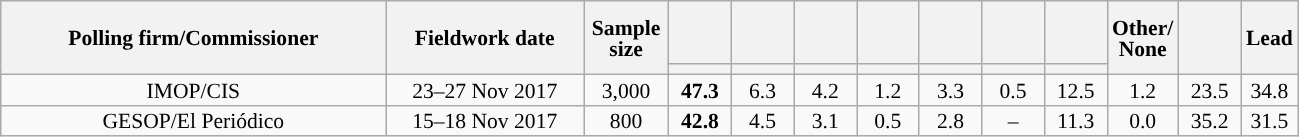<table class="wikitable collapsible collapsed" style="text-align:center; font-size:90%; line-height:14px;">
<tr style="height:42px;">
<th style="width:250px;" rowspan="2">Polling firm/Commissioner</th>
<th style="width:125px;" rowspan="2">Fieldwork date</th>
<th style="width:50px;" rowspan="2">Sample size</th>
<th style="width:35px;"></th>
<th style="width:35px;"></th>
<th style="width:35px;"></th>
<th style="width:35px;"></th>
<th style="width:35px;"></th>
<th style="width:35px;"></th>
<th style="width:35px;"></th>
<th style="width:35px;" rowspan="2">Other/<br>None</th>
<th style="width:35px;" rowspan="2"></th>
<th style="width:30px;" rowspan="2">Lead</th>
</tr>
<tr>
<th style="color:inherit;background:"></th>
<th style="color:inherit;background:"></th>
<th style="color:inherit;background:"></th>
<th style="color:inherit;background:"></th>
<th style="color:inherit;background:"></th>
<th style="color:inherit;background:"></th>
<th style="color:inherit;background:"></th>
</tr>
<tr>
<td>IMOP/CIS</td>
<td>23–27 Nov 2017</td>
<td>3,000</td>
<td><strong>47.3</strong></td>
<td>6.3</td>
<td>4.2</td>
<td>1.2</td>
<td>3.3</td>
<td>0.5</td>
<td>12.5</td>
<td>1.2</td>
<td>23.5</td>
<td style="background:">34.8</td>
</tr>
<tr>
<td>GESOP/El Periódico</td>
<td>15–18 Nov 2017</td>
<td>800</td>
<td><strong>42.8</strong></td>
<td>4.5</td>
<td>3.1</td>
<td>0.5</td>
<td>2.8</td>
<td>–</td>
<td>11.3</td>
<td>0.0</td>
<td>35.2</td>
<td style="background:">31.5</td>
</tr>
</table>
